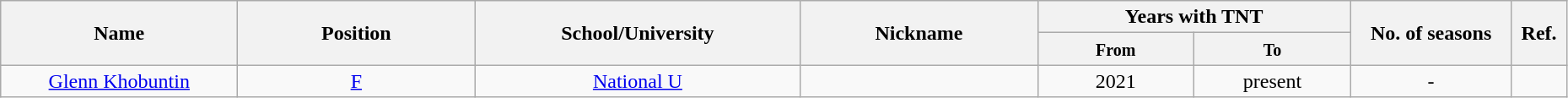<table class="wikitable sortable" style="text-align:center" width="98%">
<tr>
<th style="width:180px;" rowspan="2">Name</th>
<th style="width:180px;" rowspan="2">Position</th>
<th style="width:250px;" rowspan="2">School/University</th>
<th style="width:180px;" rowspan="2">Nickname</th>
<th style="width:180px; text-align:center;" colspan="2">Years with TNT</th>
<th rowspan="2">No. of seasons</th>
<th rowspan="2"; class=unsortable>Ref.</th>
</tr>
<tr>
<th style="width:10%; text-align:center;"><small>From</small></th>
<th style="width:10%; text-align:center;"><small>To</small></th>
</tr>
<tr>
<td><a href='#'>Glenn Khobuntin</a></td>
<td align=center><a href='#'>F</a></td>
<td><a href='#'>National U</a></td>
<td align=center></td>
<td align=center>2021</td>
<td>present</td>
<td>-</td>
<td></td>
</tr>
</table>
